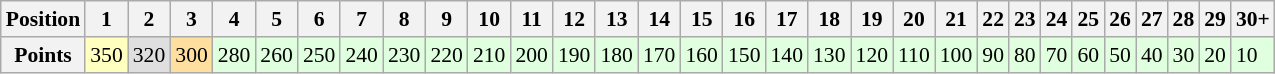<table class="wikitable" style="font-size: 90%;">
<tr>
<th>Position</th>
<th>1</th>
<th>2</th>
<th>3</th>
<th>4</th>
<th>5</th>
<th>6</th>
<th>7</th>
<th>8</th>
<th>9</th>
<th>10</th>
<th>11</th>
<th>12</th>
<th>13</th>
<th>14</th>
<th>15</th>
<th>16</th>
<th>17</th>
<th>18</th>
<th>19</th>
<th>20</th>
<th>21</th>
<th>22</th>
<th>23</th>
<th>24</th>
<th>25</th>
<th>26</th>
<th>27</th>
<th>28</th>
<th>29</th>
<th>30+</th>
</tr>
<tr>
<th>Points</th>
<td style="background:#ffffbf;">350</td>
<td style="background:#dfdfdf;">320</td>
<td style="background:#ffdf9f;">300</td>
<td style="background:#dfffdf;">280</td>
<td style="background:#dfffdf;">260</td>
<td style="background:#dfffdf;">250</td>
<td style="background:#dfffdf;">240</td>
<td style="background:#dfffdf;">230</td>
<td style="background:#dfffdf;">220</td>
<td style="background:#dfffdf;">210</td>
<td style="background:#dfffdf;">200</td>
<td style="background:#dfffdf;">190</td>
<td style="background:#dfffdf;">180</td>
<td style="background:#dfffdf;">170</td>
<td style="background:#dfffdf;">160</td>
<td style="background:#dfffdf;">150</td>
<td style="background:#dfffdf;">140</td>
<td style="background:#dfffdf;">130</td>
<td style="background:#dfffdf;">120</td>
<td style="background:#dfffdf;">110</td>
<td style="background:#dfffdf;">100</td>
<td style="background:#dfffdf;">90</td>
<td style="background:#dfffdf;">80</td>
<td style="background:#dfffdf;">70</td>
<td style="background:#dfffdf;">60</td>
<td style="background:#dfffdf;">50</td>
<td style="background:#dfffdf;">40</td>
<td style="background:#dfffdf;">30</td>
<td style="background:#dfffdf;">20</td>
<td style="background:#dfffdf;">10</td>
</tr>
</table>
